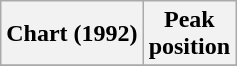<table class="wikitable plainrowheaders">
<tr>
<th>Chart (1992)</th>
<th>Peak<br>position</th>
</tr>
<tr>
</tr>
</table>
